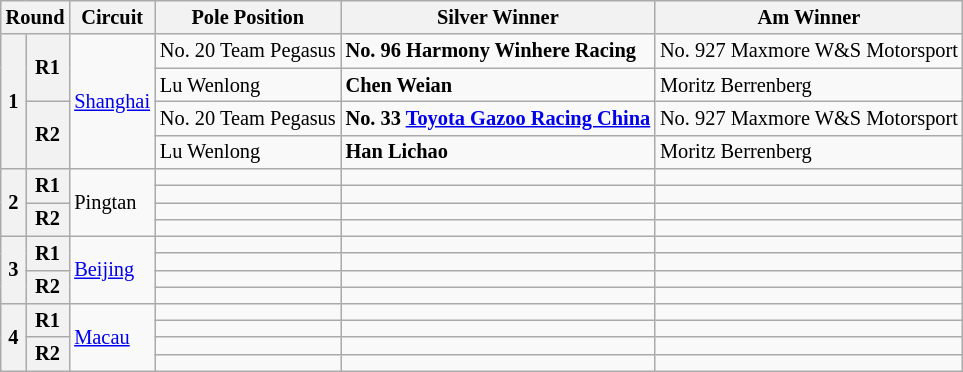<table class="wikitable" style="font-size:85%;">
<tr>
<th colspan="2">Round</th>
<th>Circuit</th>
<th>Pole Position</th>
<th>Silver Winner</th>
<th>Am Winner</th>
</tr>
<tr>
<th rowspan="4">1</th>
<th rowspan="2">R1</th>
<td rowspan="4"> <a href='#'>Shanghai</a></td>
<td> No. 20 Team Pegasus</td>
<td> <strong>No. 96 Harmony Winhere Racing</strong></td>
<td> No. 927 Maxmore W&S Motorsport</td>
</tr>
<tr>
<td> Lu Wenlong</td>
<td> <strong>Chen Weian</strong></td>
<td> Moritz Berrenberg</td>
</tr>
<tr>
<th rowspan="2">R2</th>
<td> No. 20 Team Pegasus</td>
<td><strong> No. 33 <a href='#'>Toyota Gazoo Racing China</a></strong></td>
<td> No. 927 Maxmore W&S Motorsport</td>
</tr>
<tr>
<td> Lu Wenlong</td>
<td><strong> Han Lichao</strong></td>
<td> Moritz Berrenberg</td>
</tr>
<tr>
<th rowspan="4">2</th>
<th rowspan="2">R1</th>
<td rowspan="4"> Pingtan</td>
<td></td>
<td></td>
<td></td>
</tr>
<tr>
<td></td>
<td></td>
<td></td>
</tr>
<tr>
<th rowspan="2">R2</th>
<td></td>
<td></td>
<td></td>
</tr>
<tr>
<td></td>
<td></td>
<td></td>
</tr>
<tr>
<th rowspan="4">3</th>
<th rowspan="2">R1</th>
<td rowspan="4"> <a href='#'>Beijing</a></td>
<td></td>
<td></td>
<td></td>
</tr>
<tr>
<td></td>
<td></td>
<td></td>
</tr>
<tr>
<th rowspan="2">R2</th>
<td></td>
<td></td>
<td></td>
</tr>
<tr>
<td></td>
<td></td>
<td></td>
</tr>
<tr>
<th rowspan="4">4</th>
<th rowspan="2">R1</th>
<td rowspan="4"> <a href='#'>Macau</a></td>
<td></td>
<td></td>
<td></td>
</tr>
<tr>
<td></td>
<td></td>
<td></td>
</tr>
<tr>
<th rowspan="2">R2</th>
<td></td>
<td></td>
<td></td>
</tr>
<tr>
<td></td>
<td></td>
<td></td>
</tr>
</table>
